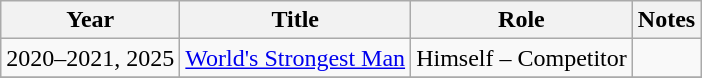<table class="wikitable sortable">
<tr>
<th>Year</th>
<th>Title</th>
<th>Role</th>
<th>Notes</th>
</tr>
<tr>
<td>2020–2021, 2025</td>
<td><a href='#'>World's Strongest Man</a></td>
<td>Himself – Competitor</td>
<td></td>
</tr>
<tr>
</tr>
</table>
